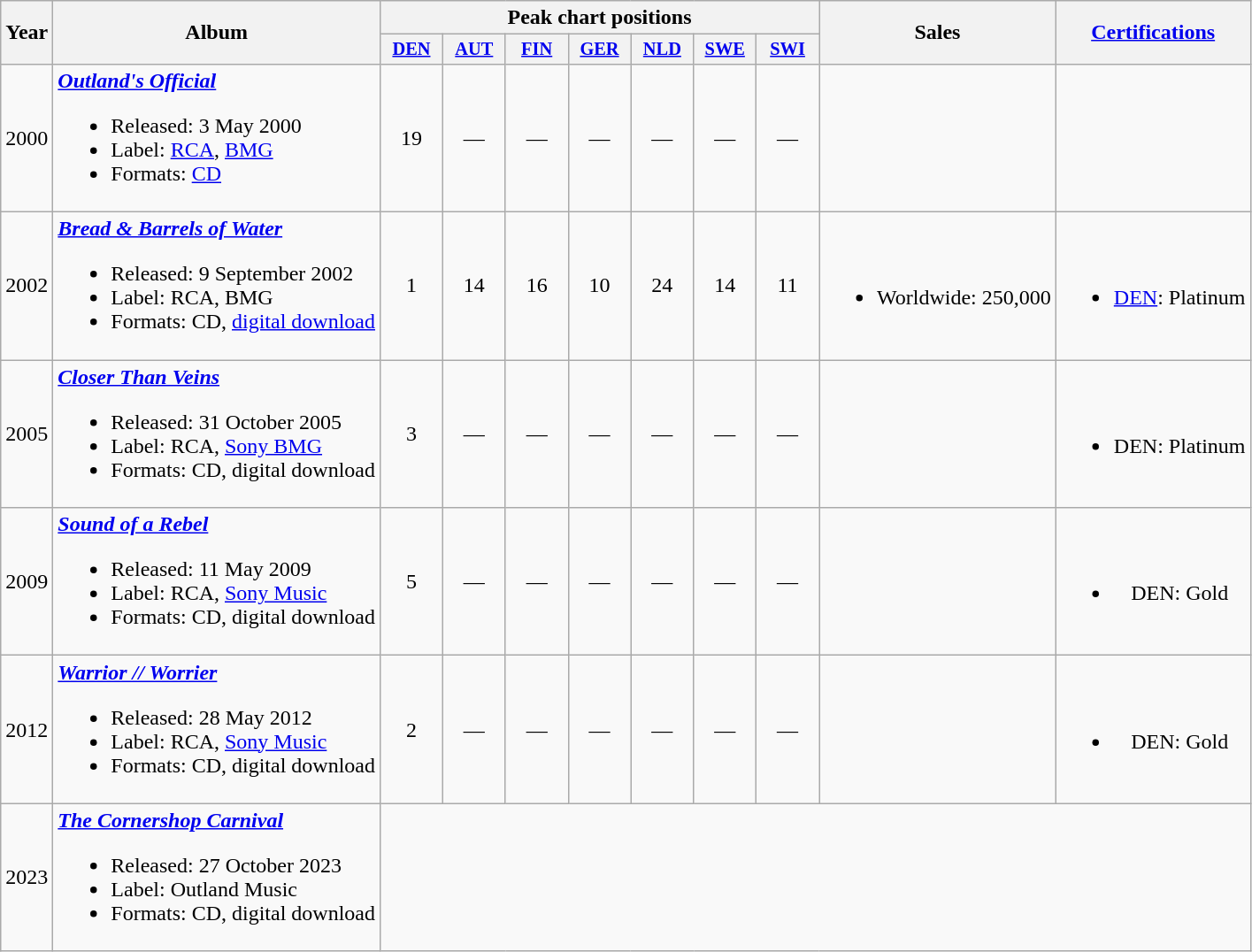<table class="wikitable plainrowheaders" style="text-align:center;" border="1">
<tr>
<th scope="col" rowspan="2">Year</th>
<th scope="col" rowspan="2">Album</th>
<th scope="col" colspan="7">Peak chart positions</th>
<th scope="col" rowspan="2">Sales</th>
<th scope="col" rowspan="2"><a href='#'>Certifications</a></th>
</tr>
<tr>
<th scope="col" style="width:3em;font-size:85%;"><a href='#'>DEN</a><br></th>
<th scope="col" style="width:3em;font-size:85%;"><a href='#'>AUT</a><br></th>
<th scope="col" style="width:3em;font-size:85%;"><a href='#'>FIN</a><br></th>
<th scope="col" style="width:3em;font-size:85%;"><a href='#'>GER</a><br></th>
<th scope="col" style="width:3em;font-size:85%;"><a href='#'>NLD</a><br></th>
<th scope="col" style="width:3em;font-size:85%;"><a href='#'>SWE</a><br></th>
<th scope="col" style="width:3em;font-size:85%;"><a href='#'>SWI</a><br></th>
</tr>
<tr>
<td>2000</td>
<td style="text-align:left;"><strong><em><a href='#'>Outland's Official</a></em></strong><br><ul><li>Released: 3 May 2000</li><li>Label: <a href='#'>RCA</a>, <a href='#'>BMG</a></li><li>Formats: <a href='#'>CD</a></li></ul></td>
<td>19</td>
<td>—</td>
<td>—</td>
<td>—</td>
<td>—</td>
<td>—</td>
<td>—</td>
<td></td>
<td></td>
</tr>
<tr>
<td>2002</td>
<td style="text-align:left;"><strong><em><a href='#'>Bread & Barrels of Water</a></em></strong><br><ul><li>Released: 9 September 2002</li><li>Label: RCA, BMG</li><li>Formats: CD, <a href='#'>digital download</a></li></ul></td>
<td>1</td>
<td>14</td>
<td>16</td>
<td>10</td>
<td>24</td>
<td>14</td>
<td>11</td>
<td><br><ul><li>Worldwide: 250,000</li></ul></td>
<td><br><ul><li><a href='#'>DEN</a>: Platinum</li></ul></td>
</tr>
<tr>
<td>2005</td>
<td style="text-align:left;"><strong><em><a href='#'>Closer Than Veins</a></em></strong><br><ul><li>Released: 31 October 2005</li><li>Label: RCA, <a href='#'>Sony BMG</a></li><li>Formats: CD, digital download</li></ul></td>
<td>3</td>
<td>—</td>
<td>—</td>
<td>—</td>
<td>—</td>
<td>—</td>
<td>—</td>
<td></td>
<td><br><ul><li>DEN: Platinum</li></ul></td>
</tr>
<tr>
<td>2009</td>
<td style="text-align:left;"><strong><em><a href='#'>Sound of a Rebel</a></em></strong><br><ul><li>Released: 11 May 2009</li><li>Label: RCA, <a href='#'>Sony Music</a></li><li>Formats: CD, digital download</li></ul></td>
<td>5</td>
<td>—</td>
<td>—</td>
<td>—</td>
<td>—</td>
<td>—</td>
<td>—</td>
<td></td>
<td><br><ul><li>DEN: Gold</li></ul></td>
</tr>
<tr>
<td>2012</td>
<td style="text-align:left;"><strong><em><a href='#'>Warrior // Worrier</a></em></strong><br><ul><li>Released: 28 May 2012</li><li>Label: RCA, <a href='#'>Sony Music</a></li><li>Formats: CD, digital download</li></ul></td>
<td>2</td>
<td>—</td>
<td>—</td>
<td>—</td>
<td>—</td>
<td>—</td>
<td>—</td>
<td></td>
<td><br><ul><li>DEN: Gold</li></ul></td>
</tr>
<tr>
<td>2023</td>
<td style="text-align:left;"><strong><em><a href='#'>The Cornershop Carnival</a></em></strong><br><ul><li>Released: 27 October 2023</li><li>Label: Outland Music</li><li>Formats: CD, digital download</li></ul></td>
</tr>
</table>
